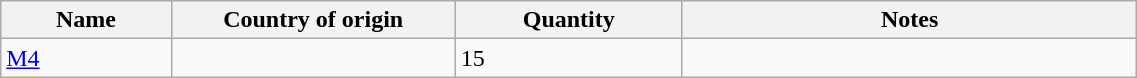<table class=wikitable border="0" width="60%">
<tr>
<th width="15%">Name</th>
<th width="25%">Country of origin</th>
<th width="20%">Quantity</th>
<th>Notes</th>
</tr>
<tr>
<td><a href='#'>M4</a></td>
<td></td>
<td>15</td>
<td></td>
</tr>
</table>
